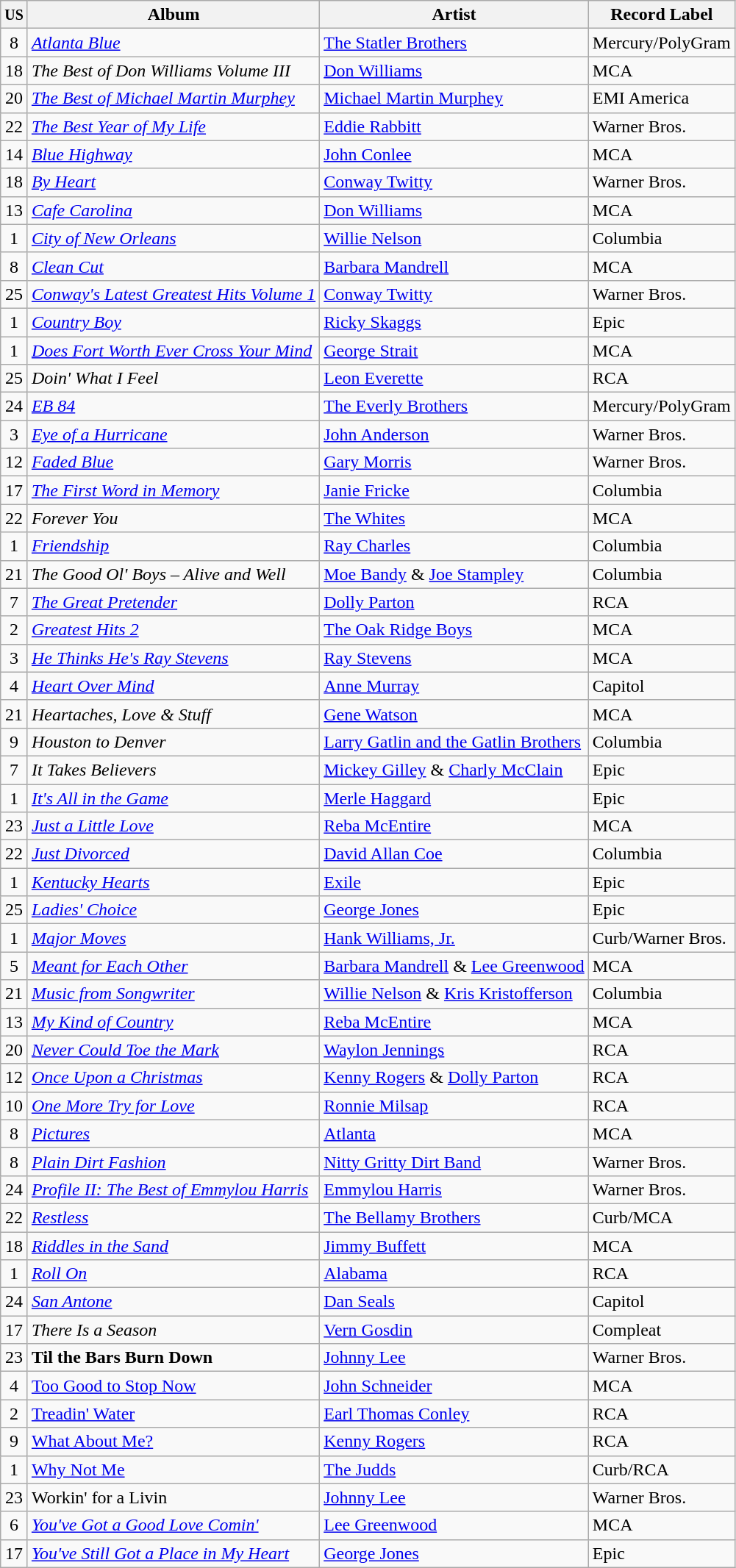<table class="wikitable sortable">
<tr>
<th><small>US</small></th>
<th>Album</th>
<th>Artist</th>
<th>Record Label</th>
</tr>
<tr>
<td style="text-align:center;">8</td>
<td><em><a href='#'>Atlanta Blue</a></em></td>
<td><a href='#'>The Statler Brothers</a></td>
<td>Mercury/PolyGram</td>
</tr>
<tr>
<td style="text-align:center;">18</td>
<td><em>The Best of Don Williams Volume III</em></td>
<td><a href='#'>Don Williams</a></td>
<td>MCA</td>
</tr>
<tr>
<td style="text-align:center;">20</td>
<td><em><a href='#'>The Best of Michael Martin Murphey</a></em></td>
<td><a href='#'>Michael Martin Murphey</a></td>
<td>EMI America</td>
</tr>
<tr>
<td style="text-align:center;">22</td>
<td><em><a href='#'>The Best Year of My Life</a></em></td>
<td><a href='#'>Eddie Rabbitt</a></td>
<td>Warner Bros.</td>
</tr>
<tr>
<td style="text-align:center;">14</td>
<td><em><a href='#'>Blue Highway</a></em></td>
<td><a href='#'>John Conlee</a></td>
<td>MCA</td>
</tr>
<tr>
<td style="text-align:center;">18</td>
<td><em><a href='#'>By Heart</a></em></td>
<td><a href='#'>Conway Twitty</a></td>
<td>Warner Bros.</td>
</tr>
<tr>
<td style="text-align:center;">13</td>
<td><em><a href='#'>Cafe Carolina</a></em></td>
<td><a href='#'>Don Williams</a></td>
<td>MCA</td>
</tr>
<tr>
<td style="text-align:center;">1</td>
<td><em><a href='#'>City of New Orleans</a></em></td>
<td><a href='#'>Willie Nelson</a></td>
<td>Columbia</td>
</tr>
<tr>
<td style="text-align:center;">8</td>
<td><em><a href='#'>Clean Cut</a></em></td>
<td><a href='#'>Barbara Mandrell</a></td>
<td>MCA</td>
</tr>
<tr>
<td style="text-align:center;">25</td>
<td><em><a href='#'>Conway's Latest Greatest Hits Volume 1</a></em></td>
<td><a href='#'>Conway Twitty</a></td>
<td>Warner Bros.</td>
</tr>
<tr>
<td style="text-align:center;">1</td>
<td><em><a href='#'>Country Boy</a></em></td>
<td><a href='#'>Ricky Skaggs</a></td>
<td>Epic</td>
</tr>
<tr>
<td style="text-align:center;">1</td>
<td><em><a href='#'>Does Fort Worth Ever Cross Your Mind</a></em></td>
<td><a href='#'>George Strait</a></td>
<td>MCA</td>
</tr>
<tr>
<td style="text-align:center;">25</td>
<td><em>Doin' What I Feel</em></td>
<td><a href='#'>Leon Everette</a></td>
<td>RCA</td>
</tr>
<tr>
<td style="text-align:center;">24</td>
<td><em><a href='#'>EB 84</a></em></td>
<td><a href='#'>The Everly Brothers</a></td>
<td>Mercury/PolyGram</td>
</tr>
<tr>
<td style="text-align:center;">3</td>
<td><em><a href='#'>Eye of a Hurricane</a></em></td>
<td><a href='#'>John Anderson</a></td>
<td>Warner Bros.</td>
</tr>
<tr>
<td style="text-align:center;">12</td>
<td><em><a href='#'>Faded Blue</a></em></td>
<td><a href='#'>Gary Morris</a></td>
<td>Warner Bros.</td>
</tr>
<tr>
<td style="text-align:center;">17</td>
<td><em><a href='#'>The First Word in Memory</a></em></td>
<td><a href='#'>Janie Fricke</a></td>
<td>Columbia</td>
</tr>
<tr>
<td style="text-align:center;">22</td>
<td><em>Forever You</em></td>
<td><a href='#'>The Whites</a></td>
<td>MCA</td>
</tr>
<tr>
<td style="text-align:center;">1</td>
<td><em><a href='#'>Friendship</a></em></td>
<td><a href='#'>Ray Charles</a></td>
<td>Columbia</td>
</tr>
<tr>
<td style="text-align:center;">21</td>
<td><em>The Good Ol' Boys – Alive and Well</em></td>
<td><a href='#'>Moe Bandy</a> & <a href='#'>Joe Stampley</a></td>
<td>Columbia</td>
</tr>
<tr>
<td style="text-align:center;">7</td>
<td><em><a href='#'>The Great Pretender</a></em></td>
<td><a href='#'>Dolly Parton</a></td>
<td>RCA</td>
</tr>
<tr>
<td style="text-align:center;">2</td>
<td><em><a href='#'>Greatest Hits 2</a></em></td>
<td><a href='#'>The Oak Ridge Boys</a></td>
<td>MCA</td>
</tr>
<tr>
<td style="text-align:center;">3</td>
<td><em><a href='#'>He Thinks He's Ray Stevens</a></em></td>
<td><a href='#'>Ray Stevens</a></td>
<td>MCA</td>
</tr>
<tr>
<td style="text-align:center;">4</td>
<td><em><a href='#'>Heart Over Mind</a></em></td>
<td><a href='#'>Anne Murray</a></td>
<td>Capitol</td>
</tr>
<tr>
<td style="text-align:center;">21</td>
<td><em>Heartaches, Love & Stuff</em></td>
<td><a href='#'>Gene Watson</a></td>
<td>MCA</td>
</tr>
<tr>
<td style="text-align:center;">9</td>
<td><em>Houston to Denver</em></td>
<td><a href='#'>Larry Gatlin and the Gatlin Brothers</a></td>
<td>Columbia</td>
</tr>
<tr>
<td style="text-align:center;">7</td>
<td><em>It Takes Believers</em></td>
<td><a href='#'>Mickey Gilley</a> & <a href='#'>Charly McClain</a></td>
<td>Epic</td>
</tr>
<tr>
<td style="text-align:center;">1</td>
<td><em><a href='#'>It's All in the Game</a></em></td>
<td><a href='#'>Merle Haggard</a></td>
<td>Epic</td>
</tr>
<tr>
<td style="text-align:center;">23</td>
<td><em><a href='#'>Just a Little Love</a></em></td>
<td><a href='#'>Reba McEntire</a></td>
<td>MCA</td>
</tr>
<tr>
<td style="text-align:center;">22</td>
<td><em><a href='#'>Just Divorced</a></em></td>
<td><a href='#'>David Allan Coe</a></td>
<td>Columbia</td>
</tr>
<tr>
<td style="text-align:center;">1</td>
<td><em><a href='#'>Kentucky Hearts</a></em></td>
<td><a href='#'>Exile</a></td>
<td>Epic</td>
</tr>
<tr>
<td style="text-align:center;">25</td>
<td><em><a href='#'>Ladies' Choice</a></em></td>
<td><a href='#'>George Jones</a></td>
<td>Epic</td>
</tr>
<tr>
<td style="text-align:center;">1</td>
<td><em><a href='#'>Major Moves</a></em></td>
<td><a href='#'>Hank Williams, Jr.</a></td>
<td>Curb/Warner Bros.</td>
</tr>
<tr>
<td style="text-align:center;">5</td>
<td><em><a href='#'>Meant for Each Other</a></em></td>
<td><a href='#'>Barbara Mandrell</a> & <a href='#'>Lee Greenwood</a></td>
<td>MCA</td>
</tr>
<tr>
<td style="text-align:center;">21</td>
<td><em><a href='#'>Music from Songwriter</a></em></td>
<td><a href='#'>Willie Nelson</a> & <a href='#'>Kris Kristofferson</a></td>
<td>Columbia</td>
</tr>
<tr>
<td style="text-align:center;">13</td>
<td><em><a href='#'>My Kind of Country</a></em></td>
<td><a href='#'>Reba McEntire</a></td>
<td>MCA</td>
</tr>
<tr>
<td style="text-align:center;">20</td>
<td><em><a href='#'>Never Could Toe the Mark</a></em></td>
<td><a href='#'>Waylon Jennings</a></td>
<td>RCA</td>
</tr>
<tr>
<td style="text-align:center;">12</td>
<td><em><a href='#'>Once Upon a Christmas</a></em></td>
<td><a href='#'>Kenny Rogers</a> & <a href='#'>Dolly Parton</a></td>
<td>RCA</td>
</tr>
<tr>
<td style="text-align:center;">10</td>
<td><em><a href='#'>One More Try for Love</a></em></td>
<td><a href='#'>Ronnie Milsap</a></td>
<td>RCA</td>
</tr>
<tr>
<td style="text-align:center;">8</td>
<td><em><a href='#'>Pictures</a></em></td>
<td><a href='#'>Atlanta</a></td>
<td>MCA</td>
</tr>
<tr>
<td style="text-align:center;">8</td>
<td><em><a href='#'>Plain Dirt Fashion</a></em></td>
<td><a href='#'>Nitty Gritty Dirt Band</a></td>
<td>Warner Bros.</td>
</tr>
<tr>
<td style="text-align:center;">24</td>
<td><em><a href='#'>Profile II: The Best of Emmylou Harris</a></em></td>
<td><a href='#'>Emmylou Harris</a></td>
<td>Warner Bros.</td>
</tr>
<tr>
<td style="text-align:center;">22</td>
<td><em><a href='#'>Restless</a></em></td>
<td><a href='#'>The Bellamy Brothers</a></td>
<td>Curb/MCA</td>
</tr>
<tr>
<td style="text-align:center;">18</td>
<td><em><a href='#'>Riddles in the Sand</a></em></td>
<td><a href='#'>Jimmy Buffett</a></td>
<td>MCA</td>
</tr>
<tr>
<td style="text-align:center;">1</td>
<td><em><a href='#'>Roll On</a></em></td>
<td><a href='#'>Alabama</a></td>
<td>RCA</td>
</tr>
<tr>
<td style="text-align:center;">24</td>
<td><em><a href='#'>San Antone</a></em></td>
<td><a href='#'>Dan Seals</a></td>
<td>Capitol</td>
</tr>
<tr>
<td style="text-align:center;">17</td>
<td><em>There Is a Season</em></td>
<td><a href='#'>Vern Gosdin</a></td>
<td>Compleat</td>
</tr>
<tr>
<td style="text-align:center;">23</td>
<td><strong>Til the Bars Burn Down<em></td>
<td><a href='#'>Johnny Lee</a></td>
<td>Warner Bros.</td>
</tr>
<tr>
<td style="text-align:center;">4</td>
<td></em><a href='#'>Too Good to Stop Now</a><em></td>
<td><a href='#'>John Schneider</a></td>
<td>MCA</td>
</tr>
<tr>
<td style="text-align:center;">2</td>
<td></em><a href='#'>Treadin' Water</a><em></td>
<td><a href='#'>Earl Thomas Conley</a></td>
<td>RCA</td>
</tr>
<tr>
<td style="text-align:center;">9</td>
<td></em><a href='#'>What About Me?</a><em></td>
<td><a href='#'>Kenny Rogers</a></td>
<td>RCA</td>
</tr>
<tr>
<td style="text-align:center;">1</td>
<td></em><a href='#'>Why Not Me</a><em></td>
<td><a href='#'>The Judds</a></td>
<td>Curb/RCA</td>
</tr>
<tr>
<td style="text-align:center;">23</td>
<td></em>Workin' for a Livin</strong></td>
<td><a href='#'>Johnny Lee</a></td>
<td>Warner Bros.</td>
</tr>
<tr>
<td style="text-align:center;">6</td>
<td><em><a href='#'>You've Got a Good Love Comin'</a></em></td>
<td><a href='#'>Lee Greenwood</a></td>
<td>MCA</td>
</tr>
<tr>
<td style="text-align:center;">17</td>
<td><em><a href='#'>You've Still Got a Place in My Heart</a></em></td>
<td><a href='#'>George Jones</a></td>
<td>Epic</td>
</tr>
</table>
